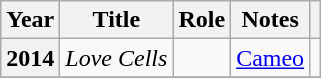<table class="wikitable plainrowheaders sortable">
<tr>
<th scope="col">Year</th>
<th scope="col">Title</th>
<th scope="col">Role</th>
<th scope="col" class="unsortable">Notes</th>
<th scope="col" class="unsortable"></th>
</tr>
<tr>
<th scope="row">2014</th>
<td><em>Love Cells</em></td>
<td></td>
<td><a href='#'>Cameo</a></td>
<td style="text-align:center"></td>
</tr>
<tr>
</tr>
</table>
